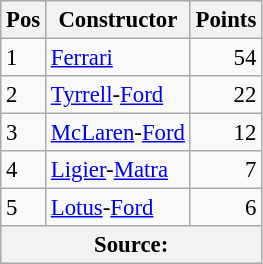<table class="wikitable" style="font-size: 95%;">
<tr>
<th>Pos</th>
<th>Constructor</th>
<th>Points</th>
</tr>
<tr>
<td>1</td>
<td> <a href='#'>Ferrari</a></td>
<td align="right">54</td>
</tr>
<tr>
<td>2</td>
<td> <a href='#'>Tyrrell</a>-<a href='#'>Ford</a></td>
<td align="right">22</td>
</tr>
<tr>
<td>3</td>
<td> <a href='#'>McLaren</a>-<a href='#'>Ford</a></td>
<td align="right">12</td>
</tr>
<tr>
<td>4</td>
<td> <a href='#'>Ligier</a>-<a href='#'>Matra</a></td>
<td align="right">7</td>
</tr>
<tr>
<td>5</td>
<td> <a href='#'>Lotus</a>-<a href='#'>Ford</a></td>
<td align="right">6</td>
</tr>
<tr>
<th colspan=4>Source:</th>
</tr>
</table>
